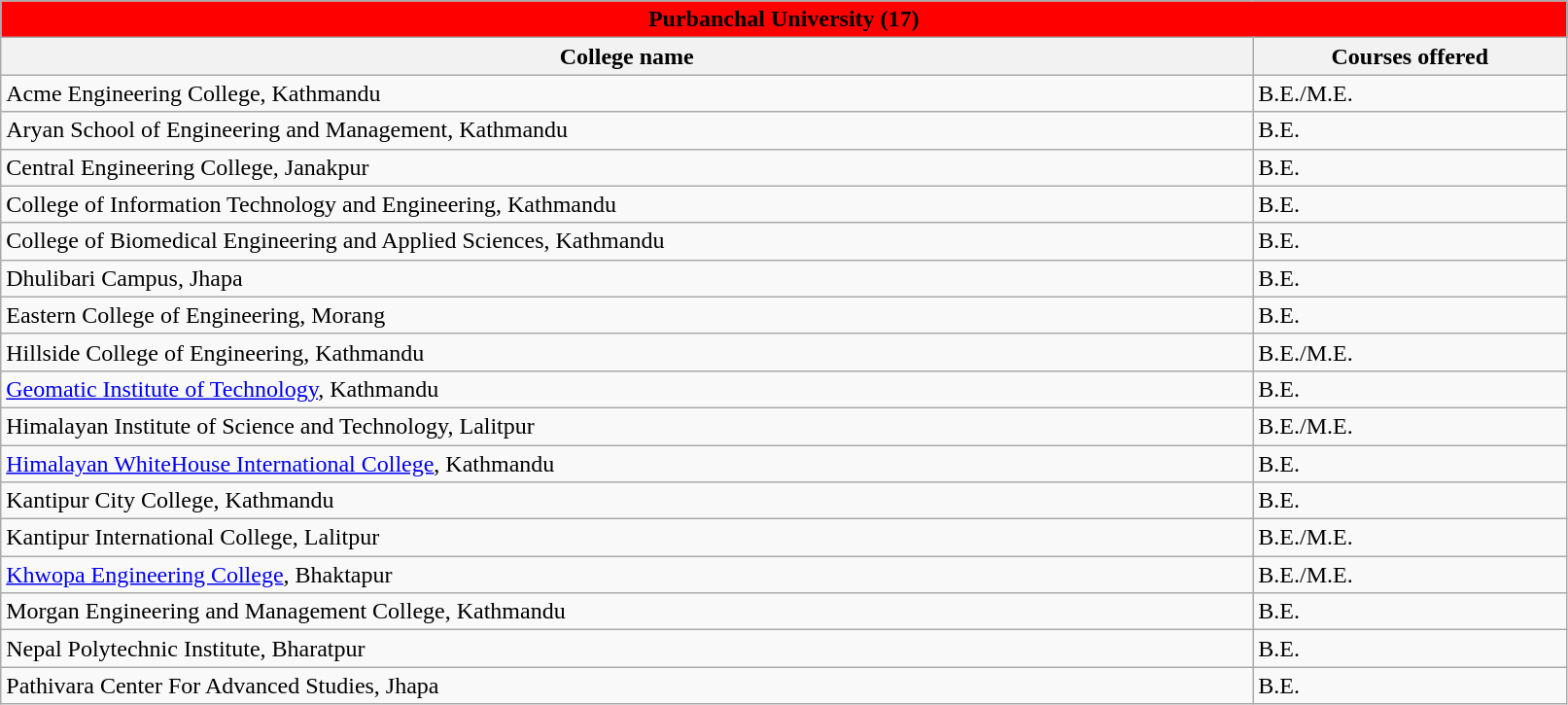<table class="wikitable sortable">
<tr>
<th colspan="2" style="width: 800pt; background:red; color: black;">Purbanchal University (17)</th>
</tr>
<tr>
<th>College name</th>
<th>Courses offered</th>
</tr>
<tr>
<td>Acme Engineering College, Kathmandu</td>
<td>B.E./M.E.</td>
</tr>
<tr>
<td>Aryan School of Engineering and Management, Kathmandu</td>
<td>B.E.</td>
</tr>
<tr>
<td>Central Engineering College, Janakpur</td>
<td>B.E.</td>
</tr>
<tr>
<td>College of Information Technology and Engineering, Kathmandu</td>
<td>B.E.</td>
</tr>
<tr>
<td>College of Biomedical Engineering and Applied Sciences, Kathmandu</td>
<td>B.E.</td>
</tr>
<tr>
<td>Dhulibari Campus, Jhapa</td>
<td>B.E.</td>
</tr>
<tr>
<td>Eastern College of Engineering, Morang</td>
<td>B.E.</td>
</tr>
<tr>
<td>Hillside College of Engineering, Kathmandu</td>
<td>B.E./M.E.</td>
</tr>
<tr>
<td><a href='#'>Geomatic Institute of Technology</a>, Kathmandu</td>
<td>B.E.</td>
</tr>
<tr>
<td>Himalayan Institute of Science and Technology, Lalitpur</td>
<td>B.E./M.E.</td>
</tr>
<tr>
<td><a href='#'>Himalayan WhiteHouse International College</a>, Kathmandu</td>
<td>B.E.</td>
</tr>
<tr>
<td>Kantipur City College, Kathmandu</td>
<td>B.E.</td>
</tr>
<tr>
<td>Kantipur International College, Lalitpur</td>
<td>B.E./M.E.</td>
</tr>
<tr>
<td><a href='#'>Khwopa Engineering College</a>, Bhaktapur</td>
<td>B.E./M.E.</td>
</tr>
<tr>
<td>Morgan Engineering and Management College, Kathmandu</td>
<td>B.E.</td>
</tr>
<tr>
<td>Nepal Polytechnic Institute, Bharatpur</td>
<td>B.E.</td>
</tr>
<tr>
<td>Pathivara Center For Advanced Studies, Jhapa</td>
<td>B.E.</td>
</tr>
</table>
